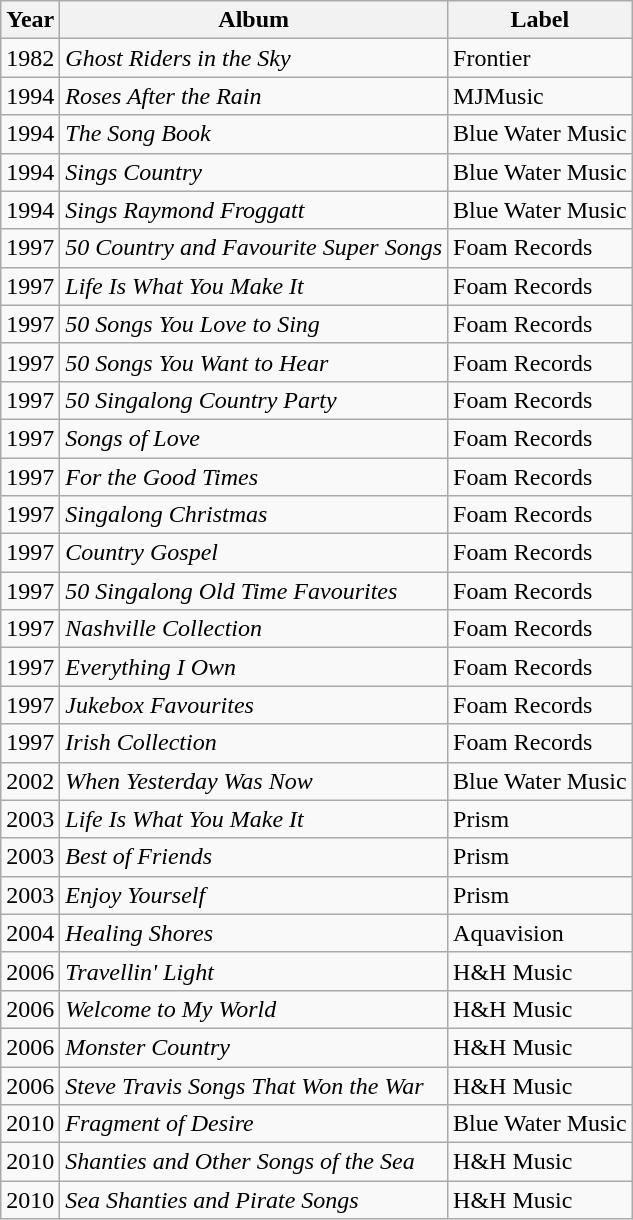<table class="wikitable">
<tr>
<th>Year</th>
<th>Album</th>
<th>Label</th>
</tr>
<tr>
<td>1982</td>
<td><em>Ghost Riders in the Sky</em></td>
<td>Frontier</td>
</tr>
<tr>
<td>1994</td>
<td><em>Roses After the Rain</em></td>
<td>MJMusic</td>
</tr>
<tr>
<td>1994</td>
<td><em>The Song Book</em></td>
<td>Blue Water Music</td>
</tr>
<tr>
<td>1994</td>
<td><em>Sings Country</em></td>
<td>Blue Water Music</td>
</tr>
<tr>
<td>1994</td>
<td><em>Sings Raymond Froggatt</em></td>
<td>Blue Water Music</td>
</tr>
<tr>
<td>1997</td>
<td><em>50 Country and Favourite Super Songs</em></td>
<td>Foam Records</td>
</tr>
<tr>
<td>1997</td>
<td><em>Life Is What You Make It</em></td>
<td>Foam Records</td>
</tr>
<tr>
<td>1997</td>
<td><em>50 Songs You Love to Sing</em></td>
<td>Foam Records</td>
</tr>
<tr>
<td>1997</td>
<td><em>50 Songs You Want to Hear</em></td>
<td>Foam Records</td>
</tr>
<tr>
<td>1997</td>
<td><em>50 Singalong Country Party</em></td>
<td>Foam Records</td>
</tr>
<tr>
<td>1997</td>
<td><em>Songs of Love</em></td>
<td>Foam Records</td>
</tr>
<tr>
<td>1997</td>
<td><em>For the Good Times</em></td>
<td>Foam Records</td>
</tr>
<tr>
<td>1997</td>
<td><em>Singalong Christmas</em></td>
<td>Foam Records</td>
</tr>
<tr>
<td>1997</td>
<td><em>Country Gospel</em></td>
<td>Foam Records</td>
</tr>
<tr>
<td>1997</td>
<td><em>50 Singalong Old Time Favourites</em></td>
<td>Foam Records</td>
</tr>
<tr>
<td>1997</td>
<td><em>Nashville Collection</em></td>
<td>Foam Records</td>
</tr>
<tr>
<td>1997</td>
<td><em>Everything I Own</em></td>
<td>Foam Records</td>
</tr>
<tr>
<td>1997</td>
<td><em>Jukebox Favourites</em></td>
<td>Foam Records</td>
</tr>
<tr>
<td>1997</td>
<td><em>Irish Collection</em></td>
<td>Foam Records</td>
</tr>
<tr>
<td>2002</td>
<td><em>When Yesterday Was Now</em></td>
<td>Blue Water Music</td>
</tr>
<tr>
<td>2003</td>
<td><em>Life Is What You Make It</em></td>
<td>Prism</td>
</tr>
<tr>
<td>2003</td>
<td><em>Best of Friends</em></td>
<td>Prism</td>
</tr>
<tr>
<td>2003</td>
<td><em>Enjoy Yourself</em></td>
<td>Prism</td>
</tr>
<tr>
<td>2004</td>
<td><em>Healing Shores</em></td>
<td>Aquavision</td>
</tr>
<tr>
<td>2006</td>
<td><em>Travellin' Light</em></td>
<td>H&H Music</td>
</tr>
<tr>
<td>2006</td>
<td><em>Welcome to My World</em></td>
<td>H&H Music</td>
</tr>
<tr>
<td>2006</td>
<td><em>Monster Country</em></td>
<td>H&H Music</td>
</tr>
<tr>
<td>2006</td>
<td><em>Steve Travis Songs That Won the War</em></td>
<td>H&H Music</td>
</tr>
<tr>
<td>2010</td>
<td><em>Fragment of Desire</em></td>
<td>Blue Water Music</td>
</tr>
<tr>
<td>2010</td>
<td><em>Shanties and Other Songs of the Sea</em></td>
<td>H&H Music</td>
</tr>
<tr>
<td>2010</td>
<td><em>Sea Shanties and Pirate Songs</em></td>
<td>H&H Music</td>
</tr>
</table>
